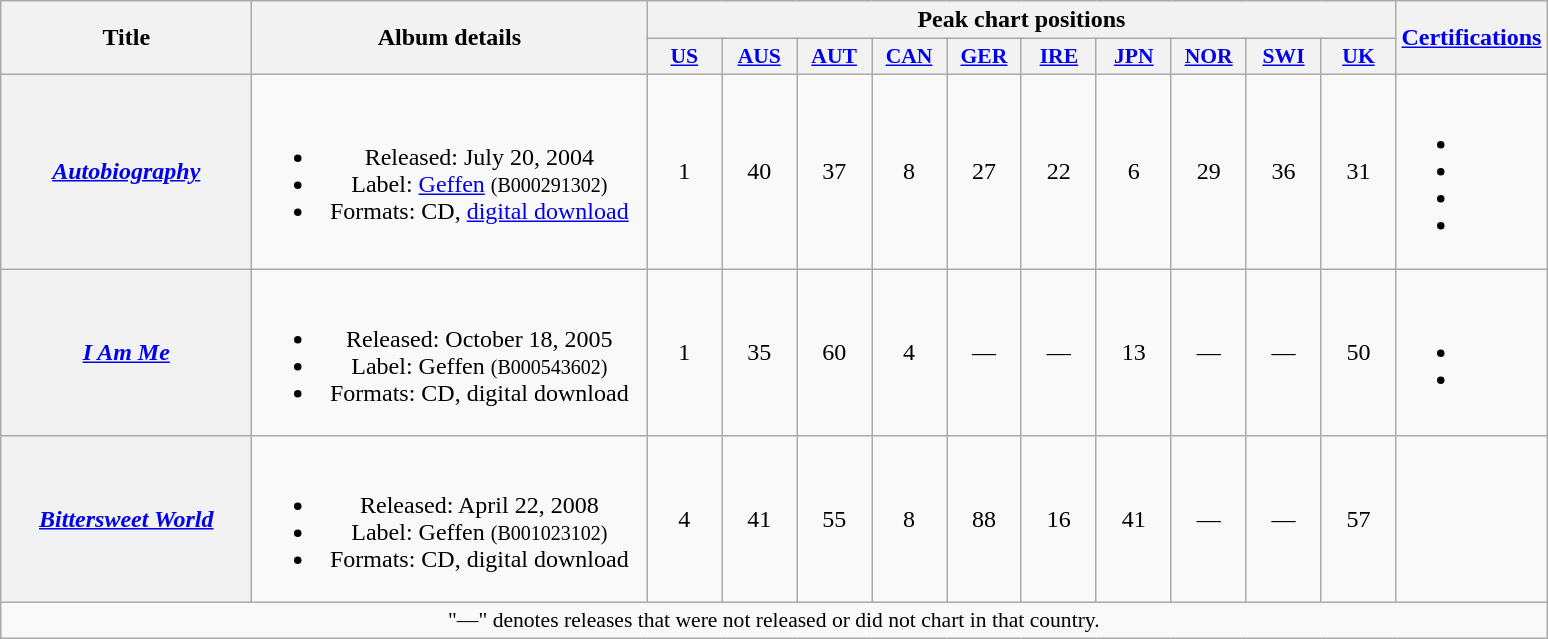<table class="wikitable plainrowheaders" style="text-align:center;" border="1">
<tr>
<th scope="col" rowspan="2" style="width:10em;">Title</th>
<th scope="col" rowspan="2" style="width:16em;">Album details</th>
<th scope="col" colspan="10">Peak chart positions</th>
<th scope="col" rowspan="2"><a href='#'>Certifications</a></th>
</tr>
<tr>
<th scope="col" style="width:3em;font-size:90%;"><a href='#'>US</a><br></th>
<th scope="col" style="width:3em;font-size:90%;"><a href='#'>AUS</a><br></th>
<th scope="col" style="width:3em;font-size:90%;"><a href='#'>AUT</a><br></th>
<th scope="col" style="width:3em;font-size:90%;"><a href='#'>CAN</a><br></th>
<th scope="col" style="width:3em;font-size:90%;"><a href='#'>GER</a><br></th>
<th scope="col" style="width:3em;font-size:90%;"><a href='#'>IRE</a><br></th>
<th scope="col" style="width:3em;font-size:90%;"><a href='#'>JPN</a><br></th>
<th scope="col" style="width:3em;font-size:90%;"><a href='#'>NOR</a><br></th>
<th scope="col" style="width:3em;font-size:90%;"><a href='#'>SWI</a><br></th>
<th scope="col" style="width:3em;font-size:90%;"><a href='#'>UK</a><br></th>
</tr>
<tr>
<th scope="row"><em><a href='#'>Autobiography</a></em></th>
<td><br><ul><li>Released: July 20, 2004</li><li>Label: <a href='#'>Geffen</a> <small>(B000291302)</small></li><li>Formats: CD, <a href='#'>digital download</a></li></ul></td>
<td>1</td>
<td>40</td>
<td>37</td>
<td>8</td>
<td>27</td>
<td>22</td>
<td>6</td>
<td>29</td>
<td>36</td>
<td>31</td>
<td style="text-align:left;"><br><ul><li></li><li></li><li></li><li></li></ul></td>
</tr>
<tr>
<th scope="row"><em><a href='#'>I Am Me</a></em></th>
<td><br><ul><li>Released: October 18, 2005</li><li>Label: Geffen <small>(B000543602)</small></li><li>Formats: CD, digital download</li></ul></td>
<td>1</td>
<td>35</td>
<td>60</td>
<td>4</td>
<td>—</td>
<td>—</td>
<td>13</td>
<td>—</td>
<td>—</td>
<td>50</td>
<td style="text-align:left;"><br><ul><li></li><li></li></ul></td>
</tr>
<tr>
<th scope="row"><em><a href='#'>Bittersweet World</a></em></th>
<td><br><ul><li>Released: April 22, 2008</li><li>Label: Geffen <small>(B001023102)</small></li><li>Formats: CD, digital download</li></ul></td>
<td>4</td>
<td>41</td>
<td>55</td>
<td>8</td>
<td>88</td>
<td>16</td>
<td>41</td>
<td>—</td>
<td>—</td>
<td>57</td>
<td></td>
</tr>
<tr>
<td align="center" colspan="14" style="font-size:90%">"—" denotes releases that were not released or did not chart in that country.</td>
</tr>
</table>
